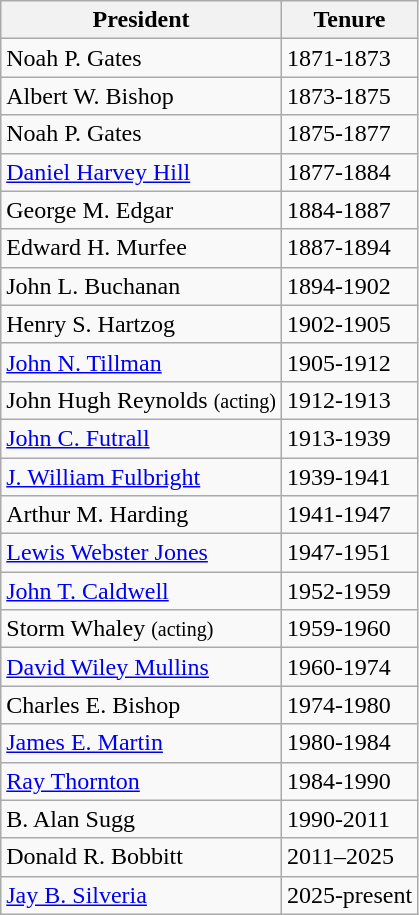<table class="wikitable">
<tr>
<th>President</th>
<th>Tenure</th>
</tr>
<tr>
<td>Noah P. Gates</td>
<td>1871-1873</td>
</tr>
<tr>
<td>Albert W. Bishop</td>
<td>1873-1875</td>
</tr>
<tr>
<td>Noah P. Gates</td>
<td>1875-1877</td>
</tr>
<tr>
<td><a href='#'>Daniel Harvey Hill</a></td>
<td>1877-1884</td>
</tr>
<tr>
<td>George M. Edgar</td>
<td>1884-1887</td>
</tr>
<tr>
<td>Edward H. Murfee</td>
<td>1887-1894</td>
</tr>
<tr>
<td>John L. Buchanan</td>
<td>1894-1902</td>
</tr>
<tr>
<td>Henry S. Hartzog</td>
<td>1902-1905</td>
</tr>
<tr>
<td><a href='#'>John N. Tillman</a></td>
<td>1905-1912</td>
</tr>
<tr>
<td>John Hugh Reynolds <small>(acting)</small></td>
<td>1912-1913</td>
</tr>
<tr>
<td><a href='#'>John C. Futrall</a></td>
<td>1913-1939</td>
</tr>
<tr>
<td><a href='#'>J. William Fulbright</a></td>
<td>1939-1941</td>
</tr>
<tr>
<td>Arthur M. Harding</td>
<td>1941-1947</td>
</tr>
<tr>
<td><a href='#'>Lewis Webster Jones</a></td>
<td>1947-1951</td>
</tr>
<tr>
<td><a href='#'>John T. Caldwell</a></td>
<td>1952-1959</td>
</tr>
<tr>
<td>Storm Whaley <small>(acting)</small></td>
<td>1959-1960</td>
</tr>
<tr>
<td><a href='#'>David Wiley Mullins</a></td>
<td>1960-1974</td>
</tr>
<tr>
<td>Charles E. Bishop</td>
<td>1974-1980</td>
</tr>
<tr>
<td><a href='#'>James E. Martin</a></td>
<td>1980-1984</td>
</tr>
<tr>
<td><a href='#'>Ray Thornton</a></td>
<td>1984-1990</td>
</tr>
<tr>
<td>B. Alan Sugg</td>
<td>1990-2011</td>
</tr>
<tr>
<td>Donald R. Bobbitt</td>
<td>2011–2025</td>
</tr>
<tr>
<td><a href='#'>Jay B. Silveria</a></td>
<td>2025-present</td>
</tr>
</table>
